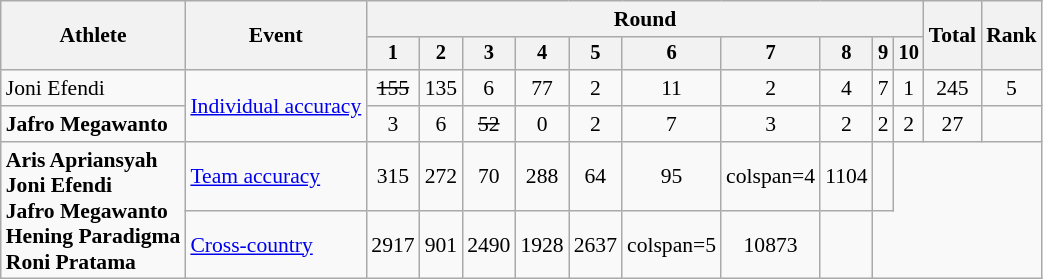<table class=wikitable style=font-size:90%;text-align:center>
<tr>
<th rowspan="2">Athlete</th>
<th rowspan="2">Event</th>
<th colspan=10>Round</th>
<th rowspan=2>Total</th>
<th rowspan=2>Rank</th>
</tr>
<tr style="font-size:95%">
<th>1</th>
<th>2</th>
<th>3</th>
<th>4</th>
<th>5</th>
<th>6</th>
<th>7</th>
<th>8</th>
<th>9</th>
<th>10</th>
</tr>
<tr>
<td align=left>Joni Efendi</td>
<td align=left rowspan=2><a href='#'>Individual accuracy</a></td>
<td><s>155</s></td>
<td>135</td>
<td>6</td>
<td>77</td>
<td>2</td>
<td>11</td>
<td>2</td>
<td>4</td>
<td>7</td>
<td>1</td>
<td>245</td>
<td>5</td>
</tr>
<tr>
<td align=left><strong>Jafro Megawanto</strong></td>
<td>3</td>
<td>6</td>
<td><s>52</s></td>
<td>0</td>
<td>2</td>
<td>7</td>
<td>3</td>
<td>2</td>
<td>2</td>
<td>2</td>
<td>27</td>
<td></td>
</tr>
<tr>
<td align=left rowspan=2><strong>Aris Apriansyah<br>Joni Efendi<br>Jafro Megawanto<br>Hening Paradigma<br>Roni Pratama</strong></td>
<td align=left><a href='#'>Team accuracy</a></td>
<td>315</td>
<td>272</td>
<td>70</td>
<td>288</td>
<td>64</td>
<td>95</td>
<td>colspan=4 </td>
<td>1104</td>
<td></td>
</tr>
<tr>
<td align=left><a href='#'>Cross-country</a></td>
<td>2917</td>
<td>901</td>
<td>2490</td>
<td>1928</td>
<td>2637</td>
<td>colspan=5 </td>
<td>10873</td>
<td></td>
</tr>
</table>
